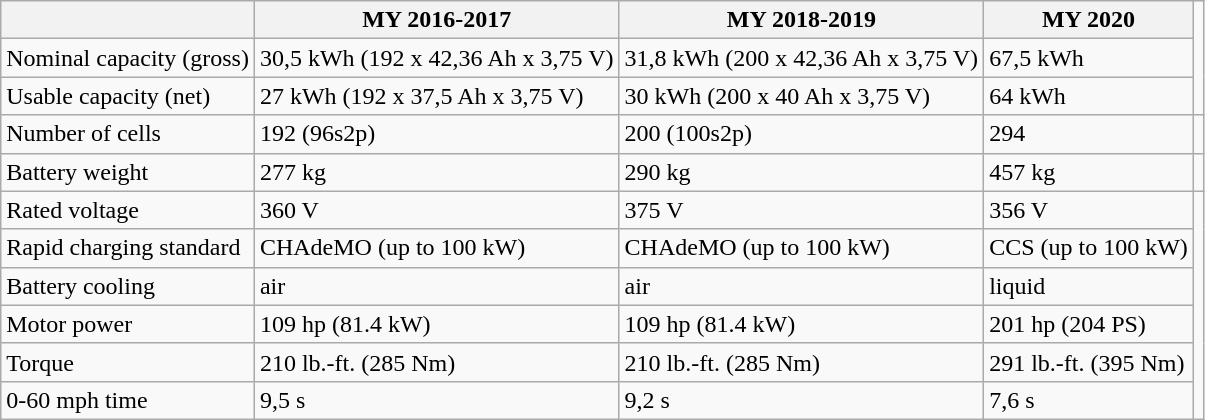<table class="wikitable">
<tr>
<th></th>
<th>MY 2016-2017</th>
<th>MY 2018-2019</th>
<th>MY 2020</th>
</tr>
<tr>
<td>Nominal capacity (gross)</td>
<td>30,5 kWh (192 x 42,36 Ah x 3,75 V)</td>
<td>31,8 kWh (200 x 42,36 Ah x 3,75 V)</td>
<td>67,5 kWh</td>
</tr>
<tr>
<td>Usable capacity (net)</td>
<td>27 kWh (192 x 37,5 Ah x 3,75 V)</td>
<td>30 kWh (200 x 40 Ah x 3,75 V)</td>
<td>64 kWh</td>
</tr>
<tr>
<td>Number of cells</td>
<td>192 (96s2p)</td>
<td>200 (100s2p)</td>
<td>294</td>
<td></td>
</tr>
<tr>
<td>Battery weight</td>
<td>277 kg</td>
<td>290 kg</td>
<td>457 kg</td>
<td></td>
</tr>
<tr>
<td>Rated voltage</td>
<td>360 V</td>
<td>375 V</td>
<td>356 V</td>
</tr>
<tr>
<td>Rapid charging standard</td>
<td>CHAdeMO (up to 100 kW)</td>
<td>CHAdeMO (up to 100 kW)</td>
<td>CCS (up to 100 kW)</td>
</tr>
<tr>
<td>Battery cooling</td>
<td>air</td>
<td>air</td>
<td>liquid</td>
</tr>
<tr>
<td>Motor power</td>
<td>109 hp (81.4 kW)</td>
<td>109 hp (81.4 kW)</td>
<td>201 hp (204 PS)</td>
</tr>
<tr>
<td>Torque</td>
<td>210 lb.-ft. (285 Nm)</td>
<td>210 lb.-ft. (285 Nm)</td>
<td>291 lb.-ft. (395 Nm)</td>
</tr>
<tr>
<td>0-60 mph time</td>
<td>9,5 s</td>
<td>9,2 s</td>
<td>7,6 s</td>
</tr>
</table>
